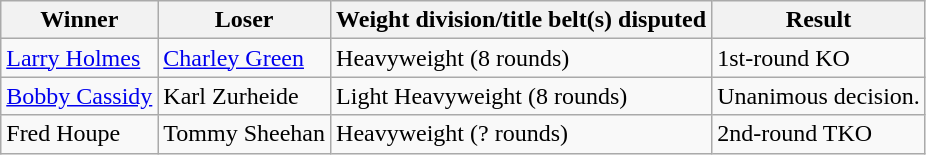<table class=wikitable>
<tr>
<th>Winner</th>
<th>Loser</th>
<th>Weight division/title belt(s) disputed</th>
<th>Result</th>
</tr>
<tr>
<td> <a href='#'>Larry Holmes</a></td>
<td> <a href='#'>Charley Green</a></td>
<td>Heavyweight (8 rounds)</td>
<td>1st-round KO</td>
</tr>
<tr>
<td> <a href='#'>Bobby Cassidy</a></td>
<td> Karl Zurheide</td>
<td>Light Heavyweight (8 rounds)</td>
<td>Unanimous decision.</td>
</tr>
<tr>
<td> Fred Houpe</td>
<td> Tommy Sheehan</td>
<td>Heavyweight (? rounds)</td>
<td>2nd-round TKO</td>
</tr>
</table>
